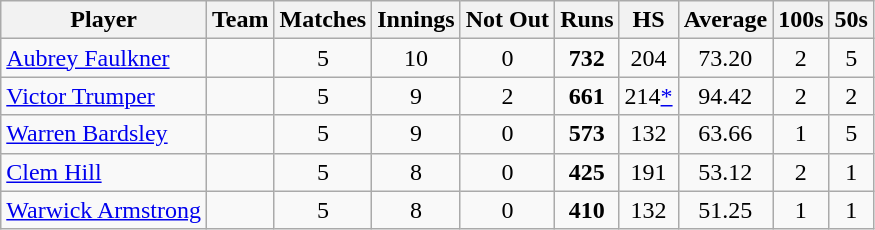<table class="wikitable" style="text-align:center;">
<tr>
<th>Player</th>
<th>Team</th>
<th>Matches</th>
<th>Innings</th>
<th>Not Out</th>
<th>Runs</th>
<th>HS</th>
<th>Average</th>
<th>100s</th>
<th>50s</th>
</tr>
<tr>
<td style="text-align:left"><a href='#'>Aubrey Faulkner</a></td>
<td style="text-align:left"></td>
<td>5</td>
<td>10</td>
<td>0</td>
<td><strong>732</strong></td>
<td>204</td>
<td>73.20</td>
<td>2</td>
<td>5</td>
</tr>
<tr>
<td style="text-align:left"><a href='#'>Victor Trumper</a></td>
<td style="text-align:left"></td>
<td>5</td>
<td>9</td>
<td>2</td>
<td><strong>661</strong></td>
<td>214<a href='#'>*</a></td>
<td>94.42</td>
<td>2</td>
<td>2</td>
</tr>
<tr>
<td style="text-align:left"><a href='#'>Warren Bardsley</a></td>
<td style="text-align:left"></td>
<td>5</td>
<td>9</td>
<td>0</td>
<td><strong>573</strong></td>
<td>132</td>
<td>63.66</td>
<td>1</td>
<td>5</td>
</tr>
<tr>
<td style="text-align:left"><a href='#'>Clem Hill</a></td>
<td style="text-align:left"></td>
<td>5</td>
<td>8</td>
<td>0</td>
<td><strong>425</strong></td>
<td>191</td>
<td>53.12</td>
<td>2</td>
<td>1</td>
</tr>
<tr>
<td style="text-align:left"><a href='#'>Warwick Armstrong</a></td>
<td style="text-align:left"></td>
<td>5</td>
<td>8</td>
<td>0</td>
<td><strong>410</strong></td>
<td>132</td>
<td>51.25</td>
<td>1</td>
<td>1</td>
</tr>
</table>
